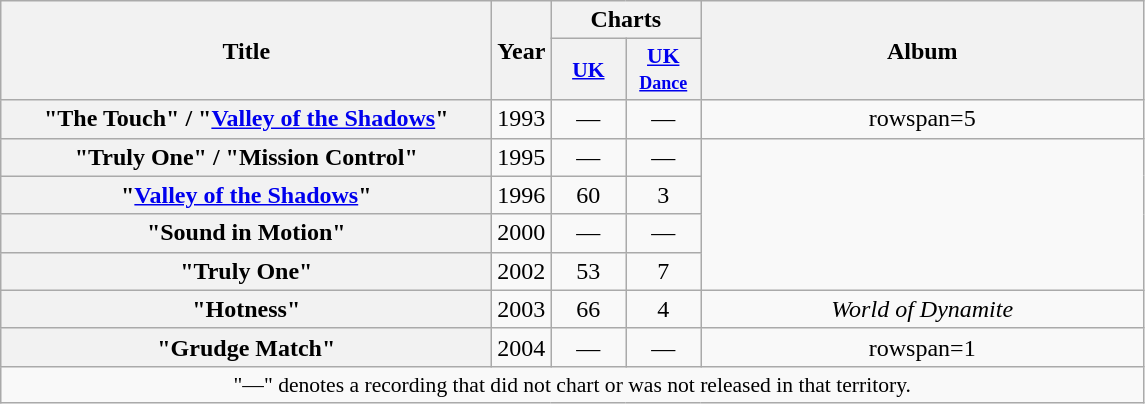<table class="wikitable plainrowheaders" style="text-align:center;" border="1">
<tr>
<th scope="col" rowspan="2" style="width:20em;">Title</th>
<th scope="col" rowspan="2" style="width:1em;">Year</th>
<th scope="col" colspan="2">Charts</th>
<th scope="col" rowspan="2" style="width:18em;">Album</th>
</tr>
<tr>
<th scope="col" style="width:3em;font-size:90%;"><a href='#'>UK</a><br></th>
<th scope="col" style="width:3em;font-size:90%;"><a href='#'>UK<br><small>Dance</small></a><br></th>
</tr>
<tr>
<th scope="row">"The Touch" / "<a href='#'>Valley of the Shadows</a>"</th>
<td rowspan="1">1993</td>
<td>—</td>
<td>—</td>
<td>rowspan=5 </td>
</tr>
<tr>
<th scope="row">"Truly One" / "Mission Control"</th>
<td rowspan="1">1995</td>
<td>—</td>
<td>—</td>
</tr>
<tr>
<th scope="row">"<a href='#'>Valley of the Shadows</a>"</th>
<td rowspan="1">1996</td>
<td>60</td>
<td>3</td>
</tr>
<tr>
<th scope="row">"Sound in Motion"</th>
<td rowspan="1">2000</td>
<td>—</td>
<td>—</td>
</tr>
<tr>
<th scope="row">"Truly One"</th>
<td rowspan="1">2002</td>
<td>53</td>
<td>7</td>
</tr>
<tr>
<th scope="row">"Hotness"<br></th>
<td rowspan="1">2003</td>
<td>66</td>
<td>4</td>
<td><em>World of Dynamite</em></td>
</tr>
<tr>
<th scope="row">"Grudge Match"</th>
<td rowspan="1">2004</td>
<td>—</td>
<td>—</td>
<td>rowspan=1 </td>
</tr>
<tr>
<td colspan="13" style="font-size:90%">"—" denotes a recording that did not chart or was not released in that territory.</td>
</tr>
</table>
